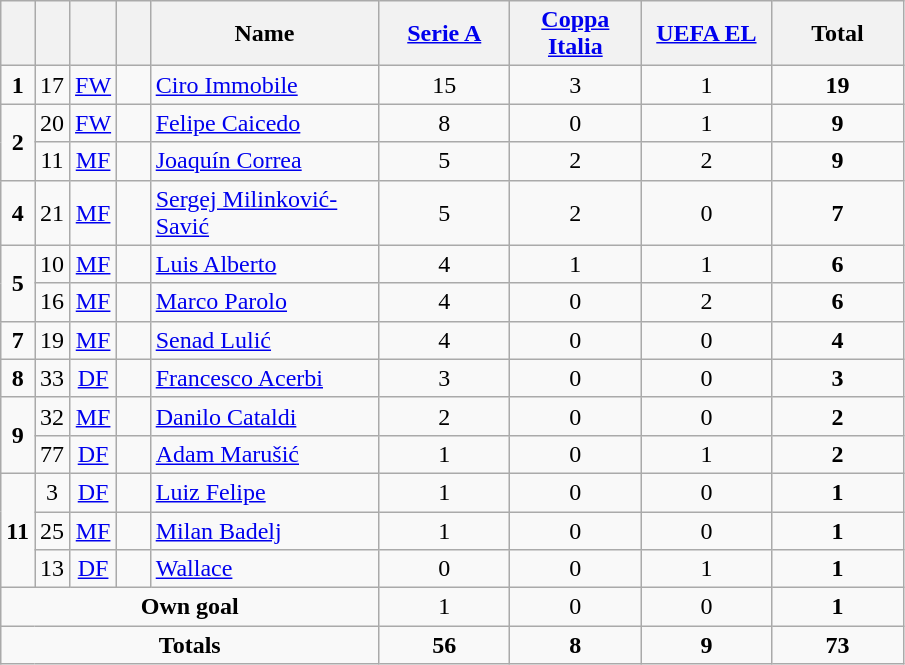<table class="wikitable" style="text-align:center">
<tr>
<th width=15></th>
<th width=15></th>
<th width=15></th>
<th width=15></th>
<th width=145>Name</th>
<th width=80><a href='#'>Serie A</a></th>
<th width=80><a href='#'>Coppa Italia</a></th>
<th width=80><a href='#'>UEFA EL</a></th>
<th width=80>Total</th>
</tr>
<tr>
<td><strong>1</strong></td>
<td>17</td>
<td><a href='#'>FW</a></td>
<td></td>
<td align=left><a href='#'>Ciro Immobile</a></td>
<td>15</td>
<td>3</td>
<td>1</td>
<td><strong>19</strong></td>
</tr>
<tr>
<td rowspan=2><strong>2</strong></td>
<td>20</td>
<td><a href='#'>FW</a></td>
<td></td>
<td align=left><a href='#'>Felipe Caicedo</a></td>
<td>8</td>
<td>0</td>
<td>1</td>
<td><strong>9</strong></td>
</tr>
<tr>
<td>11</td>
<td><a href='#'>MF</a></td>
<td></td>
<td align=left><a href='#'>Joaquín Correa</a></td>
<td>5</td>
<td>2</td>
<td>2</td>
<td><strong>9</strong></td>
</tr>
<tr>
<td><strong>4</strong></td>
<td>21</td>
<td><a href='#'>MF</a></td>
<td></td>
<td align=left><a href='#'>Sergej Milinković-Savić</a></td>
<td>5</td>
<td>2</td>
<td>0</td>
<td><strong>7</strong></td>
</tr>
<tr>
<td rowspan=2><strong>5</strong></td>
<td>10</td>
<td><a href='#'>MF</a></td>
<td></td>
<td align=left><a href='#'>Luis Alberto</a></td>
<td>4</td>
<td>1</td>
<td>1</td>
<td><strong>6</strong></td>
</tr>
<tr>
<td>16</td>
<td><a href='#'>MF</a></td>
<td></td>
<td align=left><a href='#'>Marco Parolo</a></td>
<td>4</td>
<td>0</td>
<td>2</td>
<td><strong>6</strong></td>
</tr>
<tr>
<td><strong>7</strong></td>
<td>19</td>
<td><a href='#'>MF</a></td>
<td></td>
<td align=left><a href='#'>Senad Lulić</a></td>
<td>4</td>
<td>0</td>
<td>0</td>
<td><strong>4</strong></td>
</tr>
<tr>
<td><strong>8</strong></td>
<td>33</td>
<td><a href='#'>DF</a></td>
<td></td>
<td align=left><a href='#'>Francesco Acerbi</a></td>
<td>3</td>
<td>0</td>
<td>0</td>
<td><strong>3</strong></td>
</tr>
<tr>
<td rowspan=2><strong>9</strong></td>
<td>32</td>
<td><a href='#'>MF</a></td>
<td></td>
<td align=left><a href='#'>Danilo Cataldi</a></td>
<td>2</td>
<td>0</td>
<td>0</td>
<td><strong>2</strong></td>
</tr>
<tr>
<td>77</td>
<td><a href='#'>DF</a></td>
<td></td>
<td align=left><a href='#'>Adam Marušić</a></td>
<td>1</td>
<td>0</td>
<td>1</td>
<td><strong>2</strong></td>
</tr>
<tr>
<td rowspan=3><strong>11</strong></td>
<td>3</td>
<td><a href='#'>DF</a></td>
<td></td>
<td align=left><a href='#'>Luiz Felipe</a></td>
<td>1</td>
<td>0</td>
<td>0</td>
<td><strong>1</strong></td>
</tr>
<tr>
<td>25</td>
<td><a href='#'>MF</a></td>
<td></td>
<td align=left><a href='#'>Milan Badelj</a></td>
<td>1</td>
<td>0</td>
<td>0</td>
<td><strong>1</strong></td>
</tr>
<tr>
<td>13</td>
<td><a href='#'>DF</a></td>
<td></td>
<td align=left><a href='#'>Wallace</a></td>
<td>0</td>
<td>0</td>
<td>1</td>
<td><strong>1</strong></td>
</tr>
<tr>
<td colspan=5><strong>Own goal</strong></td>
<td>1</td>
<td>0</td>
<td>0</td>
<td><strong>1</strong></td>
</tr>
<tr>
<td colspan=5><strong>Totals</strong></td>
<td><strong>56</strong></td>
<td><strong>8</strong></td>
<td><strong>9</strong></td>
<td><strong>73</strong></td>
</tr>
</table>
